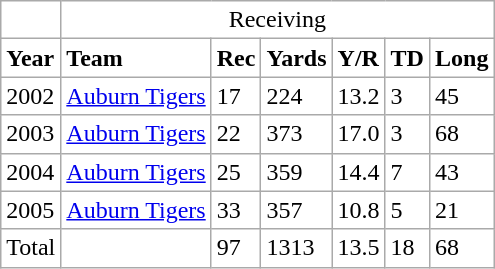<table class="wikitable" style="background:#fff;">
<tr>
<td></td>
<td colspan="7" style="text-align:center;">Receiving</td>
</tr>
<tr>
<td><strong>Year</strong></td>
<td><strong>Team</strong></td>
<td><strong>Rec</strong></td>
<td><strong>Yards</strong></td>
<td><strong>Y/R</strong></td>
<td><strong>TD</strong></td>
<td><strong>Long</strong></td>
</tr>
<tr>
<td>2002</td>
<td><a href='#'>Auburn Tigers</a></td>
<td>17</td>
<td>224</td>
<td>13.2</td>
<td>3</td>
<td>45</td>
</tr>
<tr>
<td>2003</td>
<td><a href='#'>Auburn Tigers</a></td>
<td>22</td>
<td>373</td>
<td>17.0</td>
<td>3</td>
<td>68</td>
</tr>
<tr>
<td>2004</td>
<td><a href='#'>Auburn Tigers</a></td>
<td>25</td>
<td>359</td>
<td>14.4</td>
<td>7</td>
<td>43</td>
</tr>
<tr>
<td>2005</td>
<td><a href='#'>Auburn Tigers</a></td>
<td>33</td>
<td>357</td>
<td>10.8</td>
<td>5</td>
<td>21</td>
</tr>
<tr>
<td>Total</td>
<td></td>
<td>97</td>
<td>1313</td>
<td>13.5</td>
<td>18</td>
<td>68</td>
</tr>
</table>
